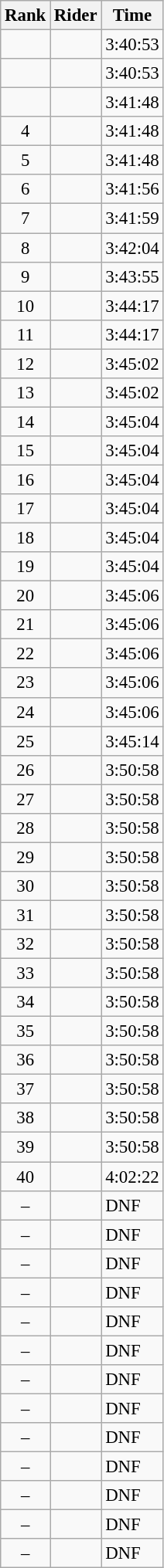<table class="wikitable" style="font-size:95%" style="width:35em;">
<tr>
<th>Rank</th>
<th>Rider</th>
<th>Time</th>
</tr>
<tr>
<td align=center></td>
<td></td>
<td>3:40:53</td>
</tr>
<tr>
<td align=center></td>
<td></td>
<td>3:40:53</td>
</tr>
<tr>
<td align=center></td>
<td></td>
<td>3:41:48</td>
</tr>
<tr>
<td align=center>4</td>
<td></td>
<td>3:41:48</td>
</tr>
<tr>
<td align=center>5</td>
<td></td>
<td>3:41:48</td>
</tr>
<tr>
<td align=center>6</td>
<td></td>
<td>3:41:56</td>
</tr>
<tr>
<td align=center>7</td>
<td></td>
<td>3:41:59</td>
</tr>
<tr>
<td align=center>8</td>
<td></td>
<td>3:42:04</td>
</tr>
<tr>
<td align=center>9</td>
<td></td>
<td>3:43:55</td>
</tr>
<tr>
<td align=center>10</td>
<td></td>
<td>3:44:17</td>
</tr>
<tr>
<td align=center>11</td>
<td></td>
<td>3:44:17</td>
</tr>
<tr>
<td align=center>12</td>
<td></td>
<td>3:45:02</td>
</tr>
<tr>
<td align=center>13</td>
<td></td>
<td>3:45:02</td>
</tr>
<tr>
<td align=center>14</td>
<td></td>
<td>3:45:04</td>
</tr>
<tr>
<td align=center>15</td>
<td></td>
<td>3:45:04</td>
</tr>
<tr>
<td align=center>16</td>
<td></td>
<td>3:45:04</td>
</tr>
<tr>
<td align=center>17</td>
<td></td>
<td>3:45:04</td>
</tr>
<tr>
<td align=center>18</td>
<td></td>
<td>3:45:04</td>
</tr>
<tr>
<td align=center>19</td>
<td></td>
<td>3:45:04</td>
</tr>
<tr>
<td align=center>20</td>
<td></td>
<td>3:45:06</td>
</tr>
<tr>
<td align=center>21</td>
<td></td>
<td>3:45:06</td>
</tr>
<tr>
<td align=center>22</td>
<td></td>
<td>3:45:06</td>
</tr>
<tr>
<td align=center>23</td>
<td></td>
<td>3:45:06</td>
</tr>
<tr>
<td align=center>24</td>
<td></td>
<td>3:45:06</td>
</tr>
<tr>
<td align=center>25</td>
<td></td>
<td>3:45:14</td>
</tr>
<tr>
<td align=center>26</td>
<td></td>
<td>3:50:58</td>
</tr>
<tr>
<td align=center>27</td>
<td></td>
<td>3:50:58</td>
</tr>
<tr>
<td align=center>28</td>
<td></td>
<td>3:50:58</td>
</tr>
<tr>
<td align=center>29</td>
<td></td>
<td>3:50:58</td>
</tr>
<tr>
<td align=center>30</td>
<td></td>
<td>3:50:58</td>
</tr>
<tr>
<td align=center>31</td>
<td></td>
<td>3:50:58</td>
</tr>
<tr>
<td align=center>32</td>
<td></td>
<td>3:50:58</td>
</tr>
<tr>
<td align=center>33</td>
<td></td>
<td>3:50:58</td>
</tr>
<tr>
<td align=center>34</td>
<td></td>
<td>3:50:58</td>
</tr>
<tr>
<td align=center>35</td>
<td></td>
<td>3:50:58</td>
</tr>
<tr>
<td align=center>36</td>
<td></td>
<td>3:50:58</td>
</tr>
<tr>
<td align=center>37</td>
<td></td>
<td>3:50:58</td>
</tr>
<tr>
<td align=center>38</td>
<td></td>
<td>3:50:58</td>
</tr>
<tr>
<td align=center>39</td>
<td></td>
<td>3:50:58</td>
</tr>
<tr>
<td align=center>40</td>
<td></td>
<td>4:02:22</td>
</tr>
<tr>
<td align=center>–</td>
<td></td>
<td>DNF</td>
</tr>
<tr>
<td align=center>–</td>
<td></td>
<td>DNF</td>
</tr>
<tr>
<td align=center>–</td>
<td></td>
<td>DNF</td>
</tr>
<tr>
<td align=center>–</td>
<td></td>
<td>DNF</td>
</tr>
<tr>
<td align=center>–</td>
<td></td>
<td>DNF</td>
</tr>
<tr>
<td align=center>–</td>
<td></td>
<td>DNF</td>
</tr>
<tr>
<td align=center>–</td>
<td></td>
<td>DNF</td>
</tr>
<tr>
<td align=center>–</td>
<td></td>
<td>DNF</td>
</tr>
<tr>
<td align=center>–</td>
<td></td>
<td>DNF</td>
</tr>
<tr>
<td align=center>–</td>
<td></td>
<td>DNF</td>
</tr>
<tr>
<td align=center>–</td>
<td></td>
<td>DNF</td>
</tr>
<tr>
<td align=center>–</td>
<td></td>
<td>DNF</td>
</tr>
<tr>
<td align=center>–</td>
<td></td>
<td>DNF</td>
</tr>
</table>
